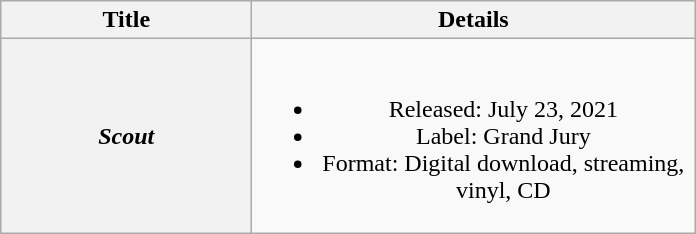<table class="wikitable plainrowheaders" style="text-align:center;">
<tr>
<th scope="col" style="width:10em;">Title</th>
<th scope="col" style="width:18em;">Details</th>
</tr>
<tr>
<th scope="row"><em>Scout</em></th>
<td><br><ul><li>Released: July 23, 2021</li><li>Label: Grand Jury</li><li>Format: Digital download, streaming, vinyl, CD</li></ul></td>
</tr>
</table>
